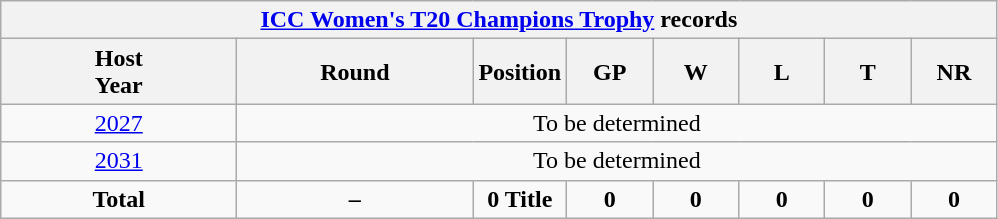<table class="wikitable" style="text-align: center; width=900px;">
<tr>
<th colspan=9><a href='#'>ICC Women's T20 Champions Trophy</a> records</th>
</tr>
<tr>
<th width=150>Host<br>Year</th>
<th width=150>Round</th>
<th width=50>Position</th>
<th width=50>GP</th>
<th width=50>W</th>
<th width=50>L</th>
<th width=50>T</th>
<th width=50>NR</th>
</tr>
<tr>
<td> <a href='#'>2027</a></td>
<td colspan=8>To be determined</td>
</tr>
<tr>
<td> <a href='#'>2031</a></td>
<td colspan=8>To be determined</td>
</tr>
<tr>
<td><strong>Total</strong></td>
<td><strong>–</strong></td>
<td><strong>0 Title</strong></td>
<td><strong>0</strong></td>
<td><strong>0</strong></td>
<td><strong>0</strong></td>
<td><strong>0</strong></td>
<td><strong>0</strong></td>
</tr>
</table>
